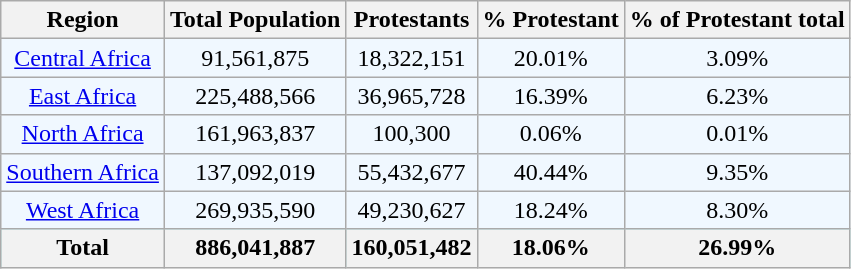<table class="wikitable sortable">
<tr>
<th>Region</th>
<th>Total Population</th>
<th>Protestants</th>
<th>% Protestant</th>
<th>% of Protestant total</th>
</tr>
<tr ALIGN=center bgcolor=#F0F8FF>
<td><a href='#'>Central Africa</a></td>
<td>91,561,875</td>
<td>18,322,151</td>
<td>20.01%</td>
<td>3.09%</td>
</tr>
<tr ALIGN=center bgcolor=#F0F8FF>
<td><a href='#'>East Africa</a></td>
<td>225,488,566</td>
<td>36,965,728</td>
<td>16.39%</td>
<td>6.23%</td>
</tr>
<tr ALIGN=center bgcolor=#F0F8FF>
<td><a href='#'>North Africa</a></td>
<td>161,963,837</td>
<td>100,300</td>
<td>0.06%</td>
<td>0.01%</td>
</tr>
<tr ALIGN=center bgcolor=#F0F8FF>
<td><a href='#'>Southern Africa</a></td>
<td>137,092,019</td>
<td>55,432,677</td>
<td>40.44%</td>
<td>9.35%</td>
</tr>
<tr ALIGN=center bgcolor=#F0F8FF>
<td><a href='#'>West Africa</a></td>
<td>269,935,590</td>
<td>49,230,627</td>
<td>18.24%</td>
<td>8.30%</td>
</tr>
<tr bgcolor=#99FFFF>
<th>Total</th>
<th>886,041,887</th>
<th>160,051,482</th>
<th>18.06%</th>
<th>26.99%</th>
</tr>
</table>
